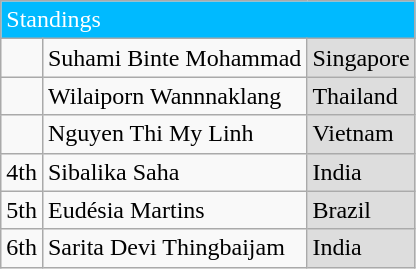<table class="wikitable">
<tr>
<td colspan="3" style="background:#00baff;color:#fff">Standings</td>
</tr>
<tr>
<td></td>
<td>Suhami Binte Mohammad</td>
<td style="background:#dddddd"> Singapore</td>
</tr>
<tr>
<td></td>
<td>Wilaiporn Wannnaklang</td>
<td style="background:#dddddd"> Thailand</td>
</tr>
<tr>
<td></td>
<td>Nguyen Thi My Linh</td>
<td style="background:#dddddd"> Vietnam</td>
</tr>
<tr>
<td>4th</td>
<td>Sibalika Saha</td>
<td style="background:#dddddd"> India</td>
</tr>
<tr>
<td>5th</td>
<td>Eudésia Martins</td>
<td style="background:#dddddd"> Brazil</td>
</tr>
<tr>
<td>6th</td>
<td>Sarita Devi Thingbaijam</td>
<td style="background:#dddddd"> India</td>
</tr>
</table>
